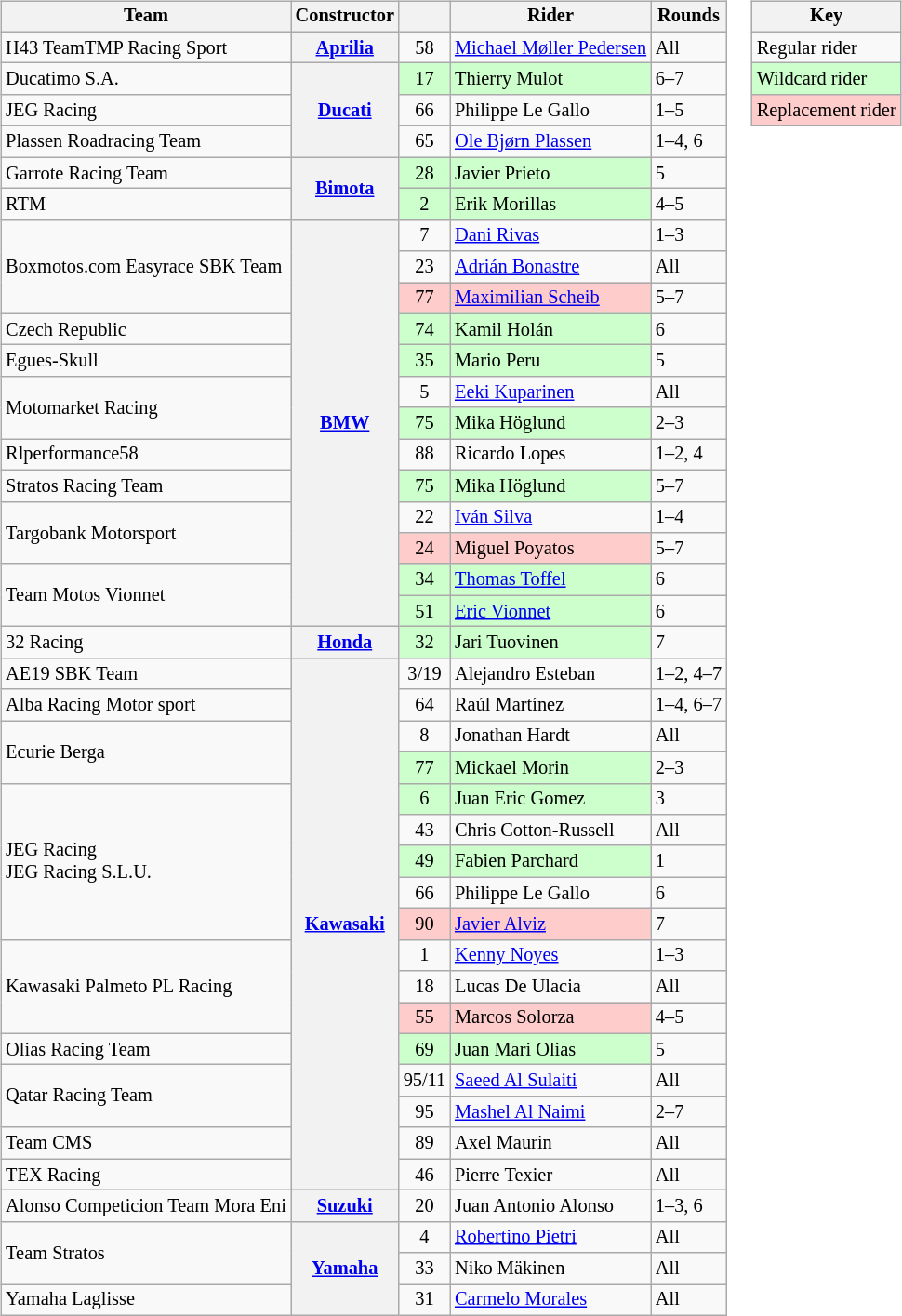<table>
<tr>
<td><br><table class="wikitable" style="font-size:85%;">
<tr>
<th>Team</th>
<th>Constructor</th>
<th></th>
<th>Rider</th>
<th>Rounds</th>
</tr>
<tr>
<td> H43 TeamTMP Racing Sport</td>
<th><a href='#'>Aprilia</a></th>
<td align="center">58</td>
<td> <a href='#'>Michael Møller Pedersen</a></td>
<td>All</td>
</tr>
<tr>
<td> Ducatimo S.A.</td>
<th rowspan="3"><a href='#'>Ducati</a></th>
<td style="background:#ccffcc;" align="center">17</td>
<td style="background:#ccffcc;"nowrap> Thierry Mulot</td>
<td>6–7</td>
</tr>
<tr>
<td> JEG Racing</td>
<td align="center">66</td>
<td> Philippe Le Gallo</td>
<td>1–5</td>
</tr>
<tr>
<td> Plassen Roadracing Team</td>
<td align="center">65</td>
<td> <a href='#'>Ole Bjørn Plassen</a></td>
<td>1–4, 6</td>
</tr>
<tr>
<td> Garrote Racing Team</td>
<th rowspan="2"><a href='#'>Bimota</a></th>
<td style="background:#ccffcc;" align="center">28</td>
<td style="background:#ccffcc;"nowrap> Javier Prieto</td>
<td>5</td>
</tr>
<tr>
<td> RTM</td>
<td style="background:#ccffcc;" align="center">2</td>
<td style="background:#ccffcc;"nowrap> Erik Morillas</td>
<td>4–5</td>
</tr>
<tr>
<td rowspan="3"> Boxmotos.com Easyrace SBK Team</td>
<th rowspan="13"><a href='#'>BMW</a></th>
<td align="center">7</td>
<td> <a href='#'>Dani Rivas</a></td>
<td>1–3</td>
</tr>
<tr>
<td align="center">23</td>
<td> <a href='#'>Adrián Bonastre</a></td>
<td>All</td>
</tr>
<tr>
<td style="background:#ffcccc;" align="center">77</td>
<td style="background:#ffcccc;"nowrap> <a href='#'>Maximilian Scheib</a></td>
<td>5–7</td>
</tr>
<tr>
<td>Czech Republic</td>
<td style="background:#ccffcc;" align="center">74</td>
<td style="background:#ccffcc;"nowrap> Kamil Holán</td>
<td>6</td>
</tr>
<tr>
<td> Egues-Skull</td>
<td style="background:#ccffcc;" align="center">35</td>
<td style="background:#ccffcc;"nowrap> Mario Peru</td>
<td>5</td>
</tr>
<tr>
<td rowspan="2"> Motomarket Racing</td>
<td align="center">5</td>
<td> <a href='#'>Eeki Kuparinen</a></td>
<td>All</td>
</tr>
<tr>
<td style="background:#ccffcc;" align="center">75</td>
<td style="background:#ccffcc;"nowrap> Mika Höglund</td>
<td>2–3</td>
</tr>
<tr>
<td> Rlperformance58</td>
<td align="center">88</td>
<td> Ricardo Lopes</td>
<td>1–2, 4</td>
</tr>
<tr>
<td> Stratos Racing Team</td>
<td style="background:#ccffcc;" align="center">75</td>
<td style="background:#ccffcc;"nowrap> Mika Höglund</td>
<td>5–7</td>
</tr>
<tr>
<td rowspan="2"> Targobank Motorsport</td>
<td align="center">22</td>
<td> <a href='#'>Iván Silva</a></td>
<td>1–4</td>
</tr>
<tr>
<td style="background:#ffcccc;" align="center">24</td>
<td style="background:#ffcccc;"nowrap> Miguel Poyatos</td>
<td>5–7</td>
</tr>
<tr>
<td rowspan="2"> Team Motos Vionnet</td>
<td style="background:#ccffcc;" align="center">34</td>
<td style="background:#ccffcc;"nowrap> <a href='#'>Thomas Toffel</a></td>
<td>6</td>
</tr>
<tr>
<td style="background:#ccffcc;" align="center">51</td>
<td style="background:#ccffcc;"nowrap> <a href='#'>Eric Vionnet</a></td>
<td>6</td>
</tr>
<tr>
<td> 32 Racing</td>
<th><a href='#'>Honda</a></th>
<td style="background:#ccffcc;" align="center">32</td>
<td style="background:#ccffcc;"nowrap> Jari Tuovinen</td>
<td>7</td>
</tr>
<tr>
<td> AE19 SBK Team</td>
<th rowspan="17"><a href='#'>Kawasaki</a></th>
<td align="center">3/19</td>
<td> Alejandro Esteban</td>
<td>1–2, 4–7</td>
</tr>
<tr>
<td> Alba Racing Motor sport</td>
<td align="center">64</td>
<td> Raúl Martínez</td>
<td>1–4, 6–7</td>
</tr>
<tr>
<td rowspan="2"> Ecurie Berga</td>
<td align="center">8</td>
<td> Jonathan Hardt</td>
<td>All</td>
</tr>
<tr>
<td style="background:#ccffcc;" align="center">77</td>
<td style="background:#ccffcc;"nowrap> Mickael Morin</td>
<td>2–3</td>
</tr>
<tr>
<td rowspan="5"> JEG Racing<br>JEG Racing S.L.U.</td>
<td style="background:#ccffcc;" align="center">6</td>
<td style="background:#ccffcc;"nowrap> Juan Eric Gomez</td>
<td>3</td>
</tr>
<tr>
<td align="center">43</td>
<td> Chris Cotton-Russell</td>
<td>All</td>
</tr>
<tr>
<td style="background:#ccffcc;" align="center">49</td>
<td style="background:#ccffcc;"nowrap> Fabien Parchard</td>
<td>1</td>
</tr>
<tr>
<td align="center">66</td>
<td> Philippe Le Gallo</td>
<td>6</td>
</tr>
<tr>
<td style="background:#ffcccc;" align="center">90</td>
<td style="background:#ffcccc;"nowrap> <a href='#'>Javier Alviz</a></td>
<td>7</td>
</tr>
<tr>
<td rowspan="3"> Kawasaki Palmeto PL Racing</td>
<td align="center">1</td>
<td> <a href='#'>Kenny Noyes</a></td>
<td>1–3</td>
</tr>
<tr>
<td align="center">18</td>
<td> Lucas De Ulacia</td>
<td>All</td>
</tr>
<tr>
<td style="background:#ffcccc;" align="center">55</td>
<td style="background:#ffcccc;"nowrap> Marcos Solorza</td>
<td>4–5</td>
</tr>
<tr>
<td> Olias Racing Team</td>
<td style="background:#ccffcc;" align="center">69</td>
<td style="background:#ccffcc;"nowrap> Juan Mari Olias</td>
<td>5</td>
</tr>
<tr>
<td rowspan="2"> Qatar Racing Team</td>
<td align="center">95/11</td>
<td> <a href='#'>Saeed Al Sulaiti</a></td>
<td>All</td>
</tr>
<tr>
<td align="center">95</td>
<td> <a href='#'>Mashel Al Naimi</a></td>
<td>2–7</td>
</tr>
<tr>
<td> Team CMS</td>
<td align="center">89</td>
<td> Axel Maurin</td>
<td>All</td>
</tr>
<tr>
<td> TEX Racing</td>
<td align="center">46</td>
<td> Pierre Texier</td>
<td>All</td>
</tr>
<tr>
<td> Alonso Competicion Team Mora Eni</td>
<th><a href='#'>Suzuki</a></th>
<td align="center">20</td>
<td> Juan Antonio Alonso</td>
<td>1–3, 6</td>
</tr>
<tr>
<td rowspan="2"> Team Stratos</td>
<th rowspan="3"><a href='#'>Yamaha</a></th>
<td align="center">4</td>
<td> <a href='#'>Robertino Pietri</a></td>
<td>All</td>
</tr>
<tr>
<td align="center">33</td>
<td> Niko Mäkinen</td>
<td>All</td>
</tr>
<tr>
<td> Yamaha Laglisse</td>
<td align="center">31</td>
<td> <a href='#'>Carmelo Morales</a></td>
<td>All</td>
</tr>
</table>
</td>
<td valign=top><br><table class="wikitable" style="font-size: 85%;">
<tr>
<th colspan=2>Key</th>
</tr>
<tr>
<td>Regular rider</td>
</tr>
<tr style="background:#ccffcc;">
<td>Wildcard rider</td>
</tr>
<tr style="background:#ffcccc;">
<td>Replacement rider</td>
</tr>
</table>
</td>
</tr>
</table>
